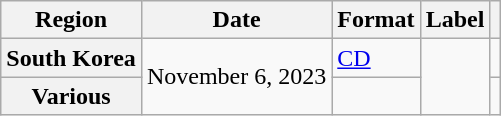<table class="wikitable plainrowheaders">
<tr>
<th scope="col">Region</th>
<th scope="col">Date</th>
<th scope="col">Format</th>
<th scope="col">Label</th>
<th scope="col"></th>
</tr>
<tr>
<th scope="row">South Korea</th>
<td rowspan="2">November 6, 2023</td>
<td><a href='#'>CD</a></td>
<td rowspan="2"></td>
<td style="text-align:center"></td>
</tr>
<tr>
<th scope="row">Various</th>
<td></td>
<td style="text-align:center"></td>
</tr>
</table>
